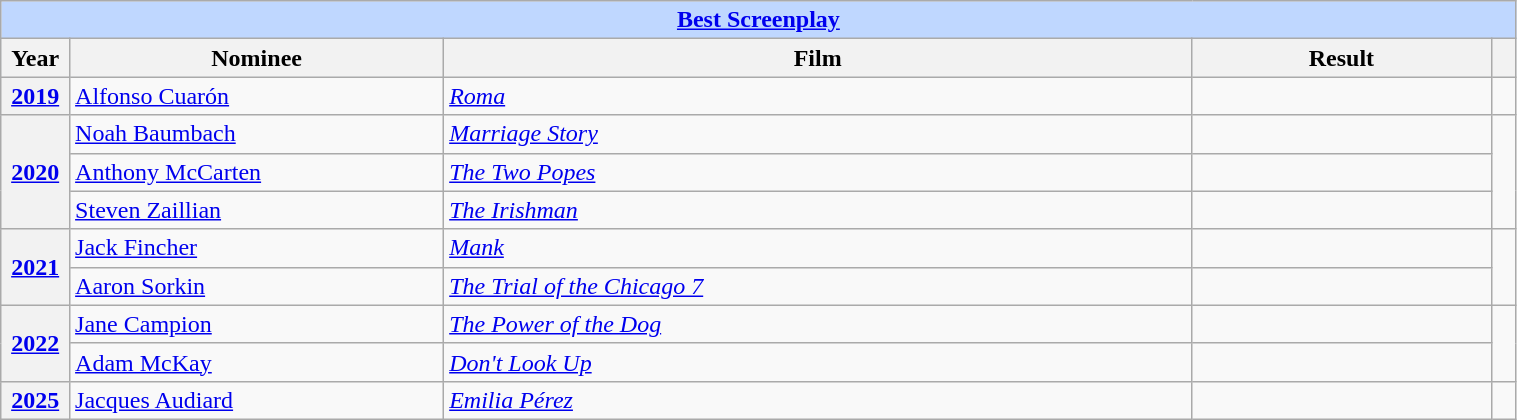<table class="wikitable plainrowheaders" style="width:80%;">
<tr style="background:#bfd7ff;">
<td colspan="6" style="text-align:center;"><strong><a href='#'>Best Screenplay</a></strong></td>
</tr>
<tr style="background:#ebf5ff;">
<th style="width:1%;">Year</th>
<th style="width:15%;">Nominee</th>
<th style="width:30%;">Film</th>
<th style="width:12%;">Result</th>
<th style="width:1%;"></th>
</tr>
<tr>
<th scope=row style="text-align:center;"><a href='#'>2019</a></th>
<td><a href='#'>Alfonso Cuarón</a></td>
<td><em><a href='#'>Roma</a></em></td>
<td></td>
<td style="text-align:center;"></td>
</tr>
<tr>
<th scope=row rowspan="3" style="text-align:center;"><a href='#'>2020</a></th>
<td><a href='#'>Noah Baumbach</a></td>
<td><em><a href='#'>Marriage Story</a></em></td>
<td></td>
<td rowspan="3" style="text-align:center;"></td>
</tr>
<tr>
<td><a href='#'>Anthony McCarten</a></td>
<td><em><a href='#'>The Two Popes</a></em></td>
<td></td>
</tr>
<tr>
<td><a href='#'>Steven Zaillian</a></td>
<td><em><a href='#'>The Irishman</a></em></td>
<td></td>
</tr>
<tr>
<th scope="row" rowspan="2" style="text-align:center;"><a href='#'>2021</a></th>
<td><a href='#'>Jack Fincher</a></td>
<td><em><a href='#'>Mank</a></em></td>
<td></td>
<td rowspan="2" style="text-align:center;"></td>
</tr>
<tr>
<td><a href='#'>Aaron Sorkin</a></td>
<td><em><a href='#'>The Trial of the Chicago 7</a></em></td>
<td></td>
</tr>
<tr>
<th scope="row" rowspan="2" style="text-align:center;"><a href='#'>2022</a></th>
<td><a href='#'>Jane Campion</a></td>
<td><em><a href='#'>The Power of the Dog</a></em></td>
<td></td>
<td rowspan="2" style="text-align:center;"></td>
</tr>
<tr>
<td><a href='#'>Adam McKay</a></td>
<td><em><a href='#'>Don't Look Up</a></em></td>
<td></td>
</tr>
<tr>
<th scope=row style="text-align:center;"><a href='#'>2025</a></th>
<td><a href='#'>Jacques Audiard</a></td>
<td><em><a href='#'>Emilia Pérez</a></em></td>
<td></td>
<td></td>
</tr>
</table>
